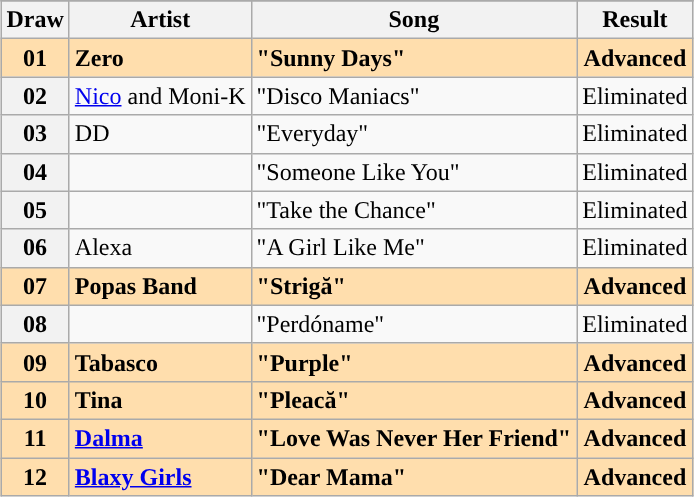<table class="wikitable sortable plainrowheaders" style="margin: 1em auto 1em auto; text-align:center">
<tr>
</tr>
<tr>
<th scope="col">Draw</th>
<th scope="col">Artist</th>
<th scope="col">Song</th>
<th scope="col">Result</th>
</tr>
<tr style="font-weight:bold; background:navajowhite;">
<th scope="row" style="text-align:center; font-weight:bold; background:navajowhite;">01</th>
<td style="text-align:left;">Zero</td>
<td style="text-align:left;">"Sunny Days"</td>
<td>Advanced</td>
</tr>
<tr>
<th scope="row" style="text-align:center;">02</th>
<td style="text-align:left;"><a href='#'>Nico</a> and Moni-K</td>
<td style="text-align:left;">"Disco Maniacs"</td>
<td>Eliminated</td>
</tr>
<tr>
<th scope="row" style="text-align:center;">03</th>
<td style="text-align:left;">DD</td>
<td style="text-align:left;">"Everyday"</td>
<td>Eliminated</td>
</tr>
<tr>
<th scope="row" style="text-align:center;">04</th>
<td style="text-align:left;"></td>
<td style="text-align:left;">"Someone Like You"</td>
<td>Eliminated</td>
</tr>
<tr>
<th scope="row" style="text-align:center;">05</th>
<td style="text-align:left;"></td>
<td style="text-align:left;">"Take the Chance"</td>
<td>Eliminated</td>
</tr>
<tr>
<th scope="row" style="text-align:center;">06</th>
<td style="text-align:left;">Alexa</td>
<td style="text-align:left;">"A Girl Like Me"</td>
<td>Eliminated</td>
</tr>
<tr style="font-weight:bold; background:navajowhite;">
<th scope="row" style="text-align:center; font-weight:bold; background:navajowhite;">07</th>
<td style="text-align:left;">Popas Band</td>
<td style="text-align:left;">"Strigă"</td>
<td>Advanced</td>
</tr>
<tr>
<th scope="row" style="text-align:center;">08</th>
<td style="text-align:left;"></td>
<td style="text-align:left;">"Perdóname"</td>
<td>Eliminated</td>
</tr>
<tr style="font-weight:bold; background:navajowhite;">
<th scope="row" style="text-align:center; font-weight:bold; background:navajowhite;">09</th>
<td style="text-align:left;">Tabasco</td>
<td style="text-align:left;">"Purple"</td>
<td>Advanced</td>
</tr>
<tr style="font-weight:bold; background:navajowhite;">
<th scope="row" style="text-align:center; font-weight:bold; background:navajowhite;">10</th>
<td style="text-align:left;">Tina</td>
<td style="text-align:left;">"Pleacă"</td>
<td>Advanced</td>
</tr>
<tr style="font-weight:bold; background:navajowhite;">
<th scope="row" style="text-align:center; font-weight:bold; background:navajowhite;">11</th>
<td style="text-align:left;"><a href='#'>Dalma</a></td>
<td style="text-align:left;">"Love Was Never Her Friend"</td>
<td>Advanced</td>
</tr>
<tr style="font-weight:bold; background:navajowhite;">
<th scope="row" style="text-align:center; font-weight:bold; background:navajowhite;">12</th>
<td style="text-align:left;"><a href='#'>Blaxy Girls</a></td>
<td style="text-align:left;">"Dear Mama"</td>
<td>Advanced</td>
</tr>
</table>
